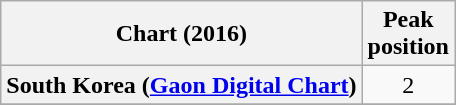<table class="wikitable sortable plainrowheaders" style="text-align:center;">
<tr>
<th>Chart (2016)</th>
<th>Peak<br>position</th>
</tr>
<tr>
<th scope="row">South Korea (<a href='#'>Gaon Digital Chart</a>)</th>
<td>2</td>
</tr>
<tr>
</tr>
</table>
